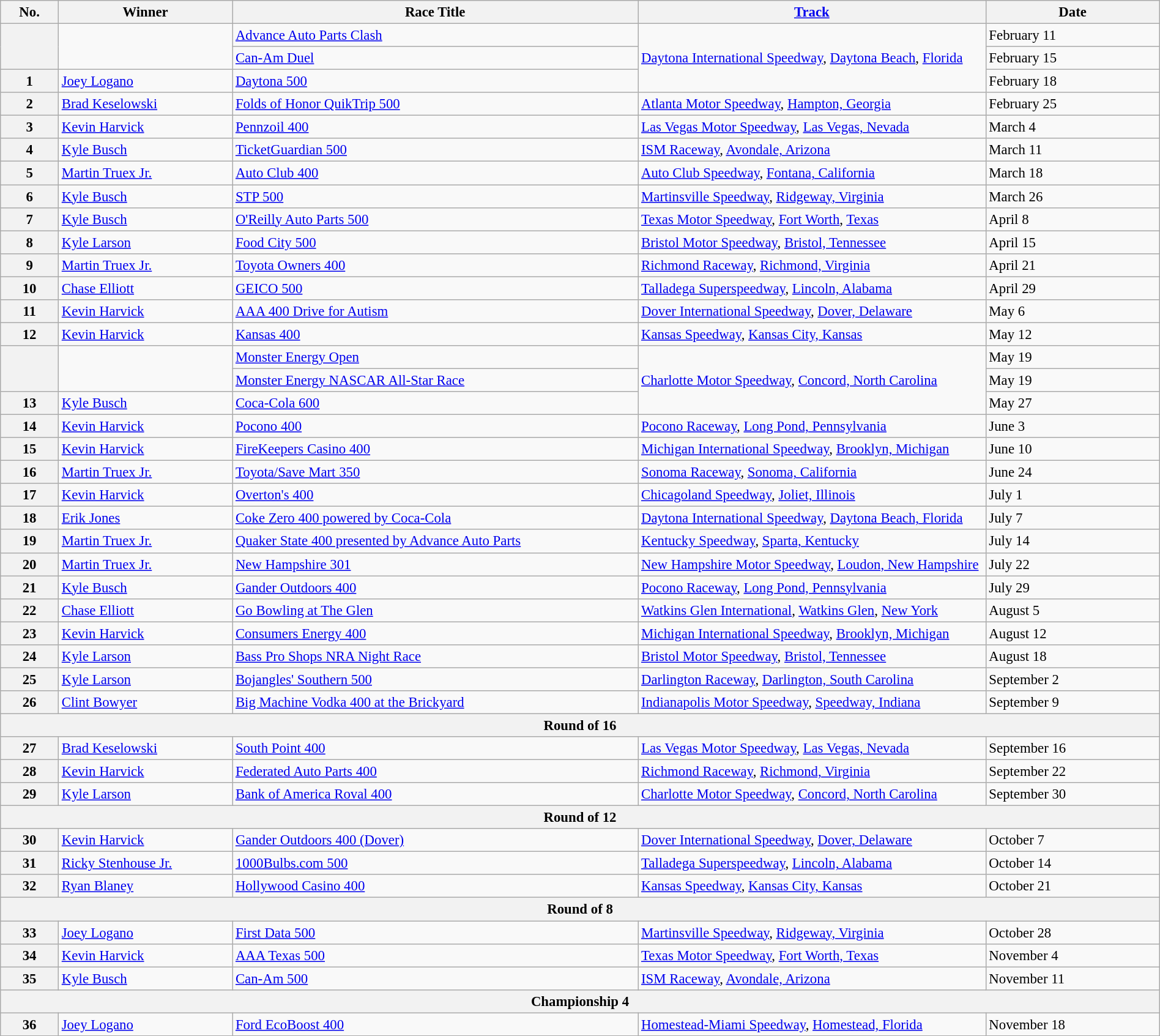<table class="wikitable sortable" style="font-size:95%; width:100%">
<tr>
<th style="width:5%;">No.</th>
<th style="width:15%;">Winner</th>
<th style="width:35%;">Race Title</th>
<th style="width:30%;"><a href='#'>Track</a></th>
<th style="width:15%;">Date</th>
</tr>
<tr>
<th rowspan="2"></th>
<td rowspan="2"></td>
<td><a href='#'>Advance Auto Parts Clash</a></td>
<td rowspan="3"><a href='#'>Daytona International Speedway</a>, <a href='#'>Daytona Beach</a>, <a href='#'>Florida</a></td>
<td>February 11</td>
</tr>
<tr>
<td><a href='#'>Can-Am Duel</a></td>
<td>February 15</td>
</tr>
<tr>
<th>1</th>
<td><a href='#'>Joey Logano</a></td>
<td><a href='#'>Daytona 500</a></td>
<td>February 18</td>
</tr>
<tr>
<th>2</th>
<td><a href='#'>Brad Keselowski</a></td>
<td><a href='#'>Folds of Honor QuikTrip 500</a></td>
<td><a href='#'>Atlanta Motor Speedway</a>, <a href='#'>Hampton, Georgia</a></td>
<td>February 25</td>
</tr>
<tr>
<th>3</th>
<td><a href='#'>Kevin Harvick</a></td>
<td><a href='#'>Pennzoil 400</a></td>
<td><a href='#'>Las Vegas Motor Speedway</a>, <a href='#'>Las Vegas, Nevada</a></td>
<td>March 4</td>
</tr>
<tr>
<th>4</th>
<td><a href='#'>Kyle Busch</a></td>
<td><a href='#'>TicketGuardian 500</a></td>
<td><a href='#'>ISM Raceway</a>, <a href='#'>Avondale, Arizona</a></td>
<td>March 11</td>
</tr>
<tr>
<th>5</th>
<td><a href='#'>Martin Truex Jr.</a></td>
<td><a href='#'>Auto Club 400</a></td>
<td><a href='#'>Auto Club Speedway</a>, <a href='#'>Fontana, California</a></td>
<td>March 18</td>
</tr>
<tr>
<th>6</th>
<td><a href='#'>Kyle Busch</a></td>
<td><a href='#'>STP 500</a></td>
<td><a href='#'>Martinsville Speedway</a>, <a href='#'>Ridgeway, Virginia</a></td>
<td>March 26</td>
</tr>
<tr>
<th>7</th>
<td><a href='#'>Kyle Busch</a></td>
<td><a href='#'>O'Reilly Auto Parts 500</a></td>
<td><a href='#'>Texas Motor Speedway</a>, <a href='#'>Fort Worth</a>, <a href='#'>Texas</a></td>
<td>April 8</td>
</tr>
<tr>
<th>8</th>
<td><a href='#'>Kyle Larson</a></td>
<td><a href='#'>Food City 500</a></td>
<td><a href='#'>Bristol Motor Speedway</a>, <a href='#'>Bristol, Tennessee</a></td>
<td>April 15</td>
</tr>
<tr>
<th>9</th>
<td><a href='#'>Martin Truex Jr.</a></td>
<td><a href='#'>Toyota Owners 400</a></td>
<td><a href='#'>Richmond Raceway</a>, <a href='#'>Richmond, Virginia</a></td>
<td>April 21</td>
</tr>
<tr>
<th>10</th>
<td><a href='#'>Chase Elliott</a></td>
<td><a href='#'>GEICO 500</a></td>
<td><a href='#'>Talladega Superspeedway</a>, <a href='#'>Lincoln, Alabama</a></td>
<td>April 29</td>
</tr>
<tr>
<th>11</th>
<td><a href='#'>Kevin Harvick</a></td>
<td><a href='#'>AAA 400 Drive for Autism</a></td>
<td><a href='#'>Dover International Speedway</a>, <a href='#'>Dover, Delaware</a></td>
<td>May 6</td>
</tr>
<tr>
<th>12</th>
<td><a href='#'>Kevin Harvick</a></td>
<td><a href='#'>Kansas 400</a></td>
<td><a href='#'>Kansas Speedway</a>, <a href='#'>Kansas City, Kansas</a></td>
<td>May 12</td>
</tr>
<tr>
<th rowspan="2"></th>
<td rowspan="2"></td>
<td><a href='#'>Monster Energy Open</a></td>
<td rowspan="3"><a href='#'>Charlotte Motor Speedway</a>, <a href='#'>Concord, North Carolina</a></td>
<td>May 19</td>
</tr>
<tr>
<td><a href='#'>Monster Energy NASCAR All-Star Race</a></td>
<td>May 19</td>
</tr>
<tr>
<th>13</th>
<td><a href='#'>Kyle Busch</a></td>
<td><a href='#'>Coca-Cola 600</a></td>
<td>May 27</td>
</tr>
<tr>
<th>14</th>
<td><a href='#'>Kevin Harvick</a></td>
<td><a href='#'>Pocono 400</a></td>
<td><a href='#'>Pocono Raceway</a>, <a href='#'>Long Pond, Pennsylvania</a></td>
<td>June 3</td>
</tr>
<tr>
<th>15</th>
<td><a href='#'>Kevin Harvick</a></td>
<td><a href='#'>FireKeepers Casino 400</a></td>
<td><a href='#'>Michigan International Speedway</a>, <a href='#'>Brooklyn, Michigan</a></td>
<td>June 10</td>
</tr>
<tr>
<th>16</th>
<td><a href='#'>Martin Truex Jr.</a></td>
<td><a href='#'>Toyota/Save Mart 350</a></td>
<td><a href='#'>Sonoma Raceway</a>, <a href='#'>Sonoma, California</a></td>
<td>June 24</td>
</tr>
<tr>
<th>17</th>
<td><a href='#'>Kevin Harvick</a></td>
<td><a href='#'>Overton's 400</a></td>
<td><a href='#'>Chicagoland Speedway</a>, <a href='#'>Joliet, Illinois</a></td>
<td>July 1</td>
</tr>
<tr>
<th>18</th>
<td><a href='#'>Erik Jones</a></td>
<td><a href='#'>Coke Zero 400 powered by Coca-Cola</a></td>
<td><a href='#'>Daytona International Speedway</a>, <a href='#'>Daytona Beach, Florida</a></td>
<td>July 7</td>
</tr>
<tr>
<th>19</th>
<td><a href='#'>Martin Truex Jr.</a></td>
<td><a href='#'>Quaker State 400 presented by Advance Auto Parts</a></td>
<td><a href='#'>Kentucky Speedway</a>, <a href='#'>Sparta, Kentucky</a></td>
<td>July 14</td>
</tr>
<tr>
<th>20</th>
<td><a href='#'>Martin Truex Jr.</a></td>
<td><a href='#'>New Hampshire 301</a></td>
<td><a href='#'>New Hampshire Motor Speedway</a>, <a href='#'>Loudon, New Hampshire</a></td>
<td>July 22</td>
</tr>
<tr>
<th>21</th>
<td><a href='#'>Kyle Busch</a></td>
<td><a href='#'>Gander Outdoors 400</a></td>
<td><a href='#'>Pocono Raceway</a>, <a href='#'>Long Pond, Pennsylvania</a></td>
<td>July 29</td>
</tr>
<tr>
<th>22</th>
<td><a href='#'>Chase Elliott</a></td>
<td><a href='#'>Go Bowling at The Glen</a></td>
<td><a href='#'>Watkins Glen International</a>, <a href='#'>Watkins Glen</a>, <a href='#'>New York</a></td>
<td>August 5</td>
</tr>
<tr>
<th>23</th>
<td><a href='#'>Kevin Harvick</a></td>
<td><a href='#'>Consumers Energy 400</a></td>
<td><a href='#'>Michigan International Speedway</a>, <a href='#'>Brooklyn, Michigan</a></td>
<td>August 12</td>
</tr>
<tr>
<th>24</th>
<td><a href='#'>Kyle Larson</a></td>
<td><a href='#'>Bass Pro Shops NRA Night Race</a></td>
<td><a href='#'>Bristol Motor Speedway</a>, <a href='#'>Bristol, Tennessee</a></td>
<td>August 18</td>
</tr>
<tr>
<th>25</th>
<td><a href='#'>Kyle Larson</a></td>
<td><a href='#'>Bojangles' Southern 500</a></td>
<td><a href='#'>Darlington Raceway</a>, <a href='#'>Darlington, South Carolina</a></td>
<td>September 2</td>
</tr>
<tr>
<th>26</th>
<td><a href='#'>Clint Bowyer</a></td>
<td><a href='#'>Big Machine Vodka 400 at the Brickyard</a></td>
<td><a href='#'>Indianapolis Motor Speedway</a>, <a href='#'>Speedway, Indiana</a></td>
<td>September 9</td>
</tr>
<tr>
<th colspan="5">Round of 16</th>
</tr>
<tr>
<th>27</th>
<td><a href='#'>Brad Keselowski</a></td>
<td><a href='#'>South Point 400</a></td>
<td><a href='#'>Las Vegas Motor Speedway</a>, <a href='#'>Las Vegas, Nevada</a></td>
<td>September 16</td>
</tr>
<tr>
<th>28</th>
<td><a href='#'>Kevin Harvick</a></td>
<td><a href='#'>Federated Auto Parts 400</a></td>
<td><a href='#'>Richmond Raceway</a>, <a href='#'>Richmond, Virginia</a></td>
<td>September 22</td>
</tr>
<tr>
<th>29</th>
<td><a href='#'>Kyle Larson</a></td>
<td><a href='#'>Bank of America Roval 400</a></td>
<td><a href='#'>Charlotte Motor Speedway</a>, <a href='#'>Concord, North Carolina</a></td>
<td>September 30</td>
</tr>
<tr>
<th colspan="5">Round of 12</th>
</tr>
<tr>
<th>30</th>
<td><a href='#'>Kevin Harvick</a></td>
<td><a href='#'>Gander Outdoors 400 (Dover)</a></td>
<td><a href='#'>Dover International Speedway</a>, <a href='#'>Dover, Delaware</a></td>
<td>October 7</td>
</tr>
<tr>
<th>31</th>
<td><a href='#'>Ricky Stenhouse Jr.</a></td>
<td><a href='#'>1000Bulbs.com 500</a></td>
<td><a href='#'>Talladega Superspeedway</a>, <a href='#'>Lincoln, Alabama</a></td>
<td>October 14</td>
</tr>
<tr>
<th>32</th>
<td><a href='#'>Ryan Blaney</a></td>
<td><a href='#'>Hollywood Casino 400</a></td>
<td><a href='#'>Kansas Speedway</a>, <a href='#'>Kansas City, Kansas</a></td>
<td>October 21</td>
</tr>
<tr>
<th colspan="5">Round of 8</th>
</tr>
<tr>
<th>33</th>
<td><a href='#'>Joey Logano</a></td>
<td><a href='#'>First Data 500</a></td>
<td><a href='#'>Martinsville Speedway</a>, <a href='#'>Ridgeway, Virginia</a></td>
<td>October 28</td>
</tr>
<tr>
<th>34</th>
<td><a href='#'>Kevin Harvick</a></td>
<td><a href='#'>AAA Texas 500</a></td>
<td><a href='#'>Texas Motor Speedway</a>, <a href='#'>Fort Worth, Texas</a></td>
<td>November 4</td>
</tr>
<tr>
<th>35</th>
<td><a href='#'>Kyle Busch</a></td>
<td><a href='#'>Can-Am 500</a></td>
<td><a href='#'>ISM Raceway</a>, <a href='#'>Avondale, Arizona</a></td>
<td>November 11</td>
</tr>
<tr>
<th colspan="5">Championship 4</th>
</tr>
<tr>
<th>36</th>
<td><a href='#'>Joey Logano</a></td>
<td><a href='#'>Ford EcoBoost 400</a></td>
<td><a href='#'>Homestead-Miami Speedway</a>, <a href='#'>Homestead, Florida</a></td>
<td>November 18</td>
</tr>
</table>
